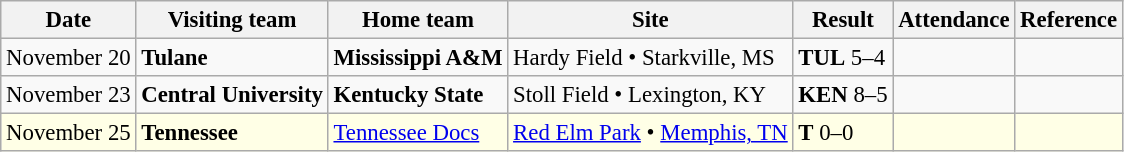<table class="wikitable" style="font-size:95%;">
<tr>
<th>Date</th>
<th>Visiting team</th>
<th>Home team</th>
<th>Site</th>
<th>Result</th>
<th>Attendance</th>
<th class="unsortable">Reference</th>
</tr>
<tr bgcolor=>
<td>November 20</td>
<td><strong>Tulane</strong></td>
<td><strong>Mississippi A&M</strong></td>
<td>Hardy Field • Starkville, MS</td>
<td><strong>TUL</strong> 5–4</td>
<td></td>
<td></td>
</tr>
<tr bgcolor=>
<td>November 23</td>
<td><strong>Central University</strong></td>
<td><strong>Kentucky State</strong></td>
<td>Stoll Field • Lexington, KY</td>
<td><strong>KEN</strong> 8–5</td>
<td></td>
<td></td>
</tr>
<tr bgcolor=ffffe6>
<td>November 25</td>
<td><strong>Tennessee</strong></td>
<td><a href='#'>Tennessee Docs</a></td>
<td><a href='#'>Red Elm Park</a> • <a href='#'>Memphis, TN</a></td>
<td><strong>T</strong> 0–0</td>
<td></td>
<td></td>
</tr>
</table>
